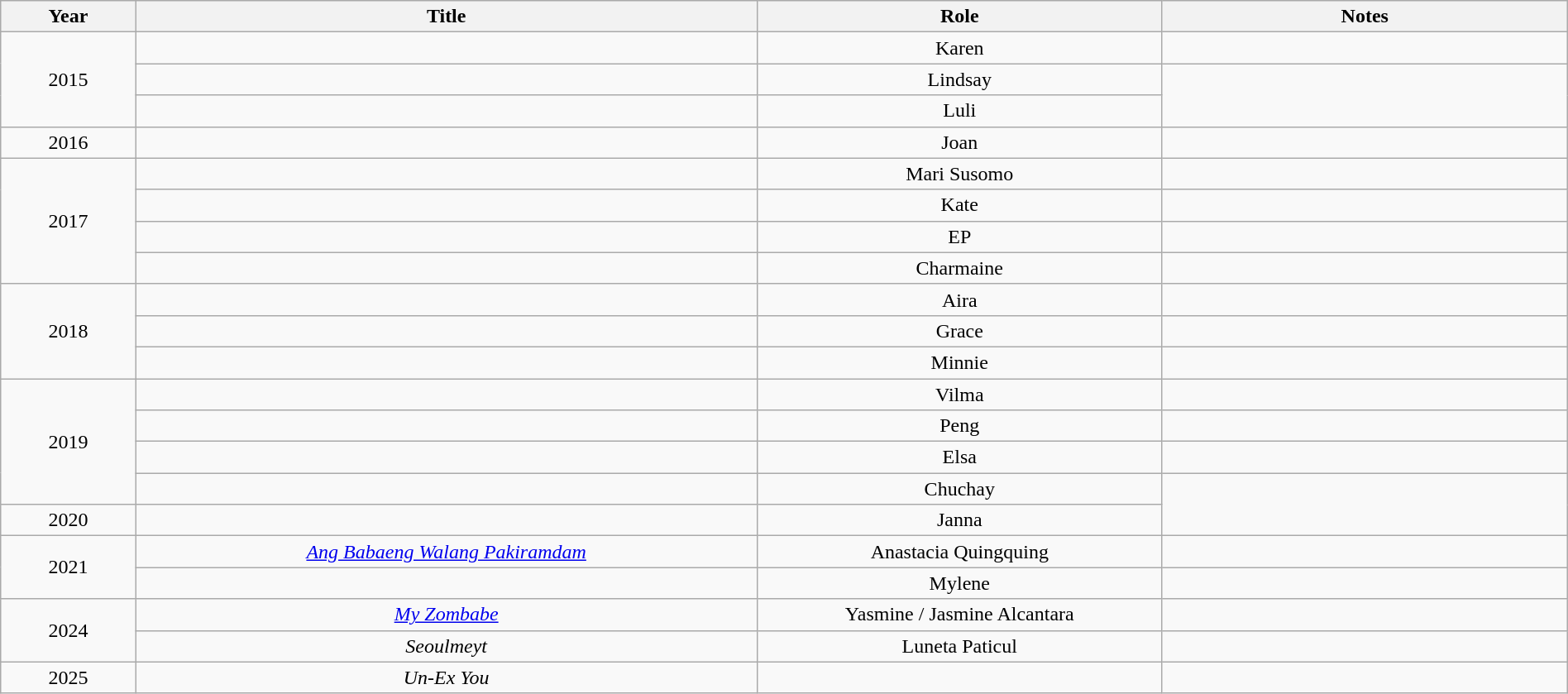<table class="wikitable sortable" style="width:100%; text-align:center">
<tr>
<th scope="col" width="5%" style="white-space: nowrap;">Year</th>
<th scope="col" width="23%" style="white-space: nowrap;">Title</th>
<th scope="col" width="15%" style="white-space: nowrap;">Role</th>
<th scope="col" width="15%" style="white-space: nowrap;">Notes</th>
</tr>
<tr>
<td rowspan="3">2015</td>
<td></td>
<td>Karen</td>
<td></td>
</tr>
<tr>
<td></td>
<td>Lindsay</td>
<td rowspan="2"></td>
</tr>
<tr>
<td></td>
<td>Luli</td>
</tr>
<tr>
<td>2016</td>
<td></td>
<td>Joan</td>
<td></td>
</tr>
<tr>
<td rowspan="4">2017</td>
<td></td>
<td>Mari Susomo</td>
<td></td>
</tr>
<tr>
<td></td>
<td>Kate</td>
<td></td>
</tr>
<tr>
<td></td>
<td>EP</td>
<td></td>
</tr>
<tr>
<td></td>
<td>Charmaine</td>
<td></td>
</tr>
<tr>
<td rowspan="3">2018</td>
<td></td>
<td>Aira</td>
<td></td>
</tr>
<tr>
<td></td>
<td>Grace</td>
<td></td>
</tr>
<tr>
<td></td>
<td>Minnie</td>
<td></td>
</tr>
<tr>
<td rowspan="4">2019</td>
<td></td>
<td>Vilma</td>
<td></td>
</tr>
<tr>
<td></td>
<td>Peng</td>
<td></td>
</tr>
<tr>
<td></td>
<td>Elsa</td>
<td></td>
</tr>
<tr>
<td></td>
<td>Chuchay</td>
<td rowspan="2"></td>
</tr>
<tr>
<td>2020</td>
<td></td>
<td>Janna</td>
</tr>
<tr>
<td rowspan="2">2021</td>
<td><em><a href='#'>Ang Babaeng Walang Pakiramdam</a></em></td>
<td>Anastacia Quingquing</td>
<td></td>
</tr>
<tr>
<td></td>
<td>Mylene</td>
<td></td>
</tr>
<tr>
<td rowspan="2">2024</td>
<td><em><a href='#'>My Zombabe</a></em></td>
<td>Yasmine / Jasmine Alcantara</td>
<td></td>
</tr>
<tr>
<td><em>Seoulmeyt</em></td>
<td>Luneta Paticul</td>
<td></td>
</tr>
<tr>
<td>2025</td>
<td><em>Un-Ex You</em></td>
<td></td>
<td></td>
</tr>
</table>
